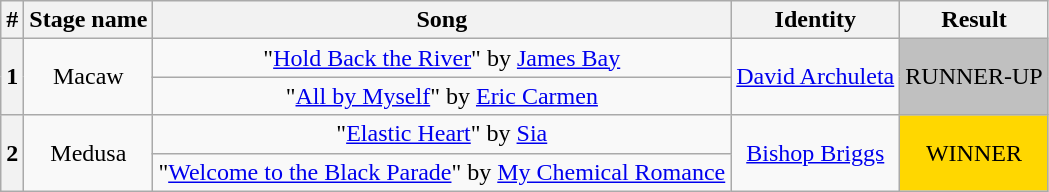<table class="wikitable plainrowheaders" style="text-align: center;">
<tr>
<th>#</th>
<th>Stage name</th>
<th>Song</th>
<th>Identity</th>
<th>Result</th>
</tr>
<tr>
<th rowspan=2>1</th>
<td rowspan=2>Macaw</td>
<td>"<a href='#'>Hold Back the River</a>" by <a href='#'>James Bay</a></td>
<td rowspan=2><a href='#'>David Archuleta</a></td>
<td bgcolor=silver rowspan=2>RUNNER-UP</td>
</tr>
<tr>
<td>"<a href='#'>All by Myself</a>" by <a href='#'>Eric Carmen</a></td>
</tr>
<tr>
<th rowspan=2>2</th>
<td rowspan=2>Medusa</td>
<td>"<a href='#'>Elastic Heart</a>" by <a href='#'>Sia</a></td>
<td rowspan=2><a href='#'>Bishop Briggs</a></td>
<td bgcolor=gold rowspan=2>WINNER</td>
</tr>
<tr>
<td>"<a href='#'>Welcome to the Black Parade</a>" by <a href='#'>My Chemical Romance</a></td>
</tr>
</table>
